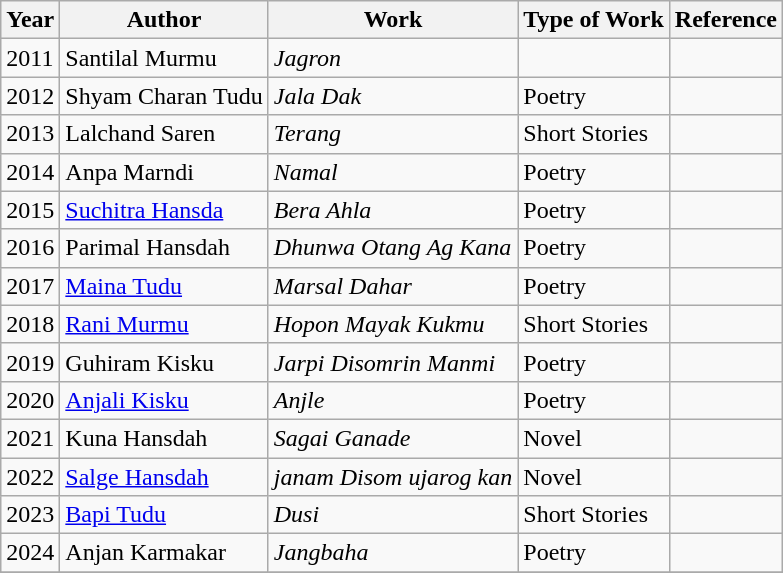<table class="wikitable sortable">
<tr>
<th>Year</th>
<th>Author</th>
<th>Work</th>
<th>Type of Work</th>
<th>Reference</th>
</tr>
<tr>
<td>2011</td>
<td>Santilal Murmu</td>
<td><em>Jagron</em></td>
<td></td>
<td></td>
</tr>
<tr>
<td>2012</td>
<td>Shyam Charan Tudu</td>
<td><em>Jala Dak</em></td>
<td>Poetry</td>
<td></td>
</tr>
<tr>
<td>2013</td>
<td>Lalchand Saren</td>
<td><em>Terang</em></td>
<td>Short Stories</td>
<td></td>
</tr>
<tr>
<td>2014</td>
<td>Anpa Marndi</td>
<td><em>Namal</em></td>
<td>Poetry</td>
<td></td>
</tr>
<tr>
<td>2015</td>
<td><a href='#'>Suchitra Hansda</a></td>
<td><em>Bera Ahla</em></td>
<td>Poetry</td>
<td></td>
</tr>
<tr>
<td>2016</td>
<td>Parimal Hansdah</td>
<td><em>Dhunwa Otang Ag Kana</em></td>
<td>Poetry</td>
<td></td>
</tr>
<tr>
<td>2017</td>
<td><a href='#'>Maina Tudu</a></td>
<td><em>Marsal Dahar</em></td>
<td>Poetry</td>
<td></td>
</tr>
<tr>
<td>2018</td>
<td><a href='#'>Rani Murmu</a></td>
<td><em>Hopon Mayak Kukmu</em></td>
<td>Short Stories</td>
<td></td>
</tr>
<tr>
<td>2019</td>
<td>Guhiram Kisku</td>
<td><em>Jarpi Disomrin Manmi</em></td>
<td>Poetry</td>
<td></td>
</tr>
<tr>
<td>2020</td>
<td><a href='#'>Anjali Kisku</a></td>
<td><em>Anjle</em></td>
<td>Poetry</td>
<td></td>
</tr>
<tr>
<td>2021</td>
<td>Kuna Hansdah</td>
<td><em>Sagai Ganade</em></td>
<td>Novel</td>
<td></td>
</tr>
<tr>
<td>2022</td>
<td><a href='#'>Salge Hansdah</a></td>
<td><em>janam Disom ujarog kan</em></td>
<td>Novel</td>
<td></td>
</tr>
<tr>
<td>2023</td>
<td><a href='#'>Bapi Tudu</a></td>
<td><em>Dusi</em></td>
<td>Short Stories</td>
<td></td>
</tr>
<tr>
<td>2024</td>
<td>Anjan Karmakar</td>
<td><em>Jangbaha</em></td>
<td>Poetry</td>
<td></td>
</tr>
<tr>
</tr>
</table>
